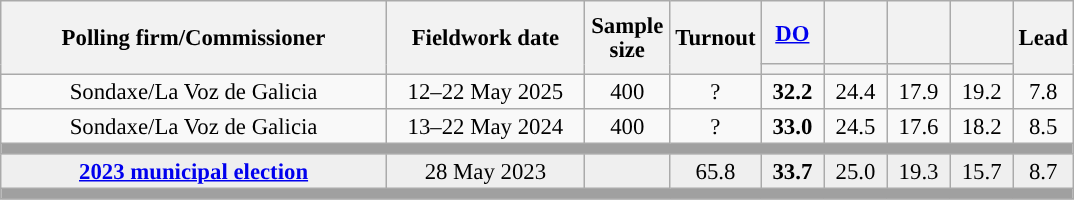<table class="wikitable collapsible collapsed" style="text-align:center; font-size:95%; line-height:16px;">
<tr style="height:42px;">
<th style="width:250px;" rowspan="2">Polling firm/Commissioner</th>
<th style="width:125px;" rowspan="2">Fieldwork date</th>
<th style="width:50px;" rowspan="2">Sample size</th>
<th style="width:45px;" rowspan="2">Turnout</th>
<th style="width:35px;"><a href='#'>DO</a></th>
<th style="width:35px;"></th>
<th style="width:35px;"></th>
<th style="width:35px;"></th>
<th style="width:30px;" rowspan="2">Lead</th>
</tr>
<tr>
<th style="color:inherit;background:"></th>
<th style="color:inherit;background:"></th>
<th style="color:inherit;background:"></th>
<th style="color:inherit;background:"></th>
</tr>
<tr>
<td>Sondaxe/La Voz de Galicia</td>
<td>12–22 May 2025</td>
<td>400</td>
<td>?</td>
<td><strong>32.2</strong><br></td>
<td>24.4<br></td>
<td>17.9<br></td>
<td>19.2<br></td>
<td style="background:">7.8</td>
</tr>
<tr>
<td>Sondaxe/La Voz de Galicia</td>
<td>13–22 May 2024</td>
<td>400</td>
<td>?</td>
<td><strong>33.0</strong><br></td>
<td>24.5<br></td>
<td>17.6<br></td>
<td>18.2<br></td>
<td style="background:">8.5</td>
</tr>
<tr>
<td colspan="9" style="background:#A0A0A0"></td>
</tr>
<tr style="background:#EFEFEF;">
<td><strong><a href='#'>2023 municipal election</a></strong></td>
<td>28 May 2023</td>
<td></td>
<td>65.8</td>
<td><strong>33.7</strong><br></td>
<td>25.0<br></td>
<td>19.3<br></td>
<td>15.7<br></td>
<td style="background:">8.7</td>
</tr>
<tr>
<td colspan="9" style="background:#A0A0A0"></td>
</tr>
</table>
